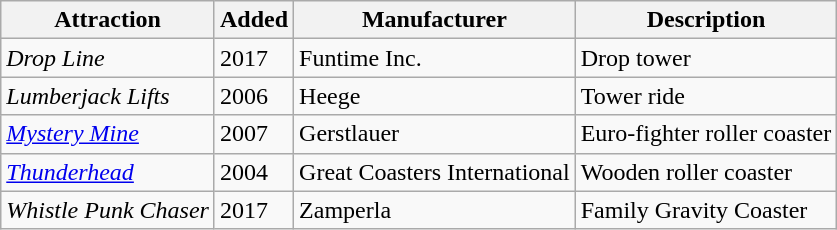<table class="wikitable sortable">
<tr>
<th scope="col">Attraction</th>
<th scope="col">Added</th>
<th scope="col">Manufacturer</th>
<th scope="col" class="unsortable">Description</th>
</tr>
<tr>
<td><em>Drop Line</em></td>
<td>2017</td>
<td>Funtime Inc.</td>
<td>Drop tower</td>
</tr>
<tr>
<td><em>Lumberjack Lifts</em></td>
<td>2006</td>
<td>Heege</td>
<td>Tower ride</td>
</tr>
<tr>
<td><em><a href='#'>Mystery Mine</a></em></td>
<td>2007</td>
<td>Gerstlauer</td>
<td>Euro-fighter roller coaster</td>
</tr>
<tr>
<td><em><a href='#'>Thunderhead</a></em></td>
<td>2004</td>
<td>Great Coasters International</td>
<td>Wooden roller coaster</td>
</tr>
<tr>
<td><em>Whistle Punk Chaser</em></td>
<td>2017</td>
<td>Zamperla</td>
<td>Family Gravity Coaster</td>
</tr>
</table>
